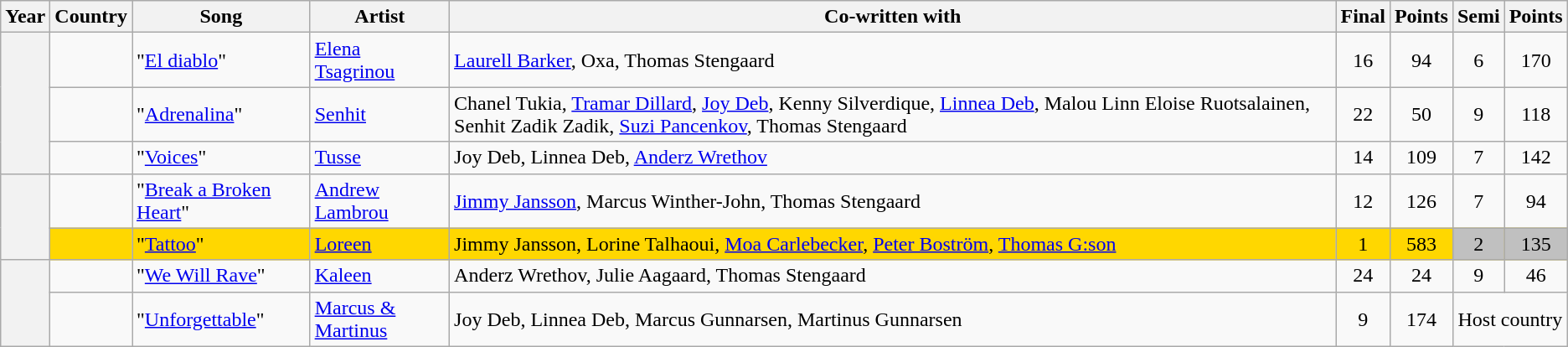<table class="sortable wikitable plainrowheaders">
<tr>
<th>Year</th>
<th>Country</th>
<th>Song</th>
<th>Artist</th>
<th>Co-written with</th>
<th>Final</th>
<th>Points</th>
<th>Semi</th>
<th>Points</th>
</tr>
<tr>
<th scope="row" rowspan="3"></th>
<td></td>
<td>"<a href='#'>El diablo</a>"</td>
<td><a href='#'>Elena Tsagrinou</a></td>
<td><a href='#'>Laurell Barker</a>, Oxa, Thomas Stengaard</td>
<td align=center>16</td>
<td align=center>94</td>
<td align=center>6</td>
<td align=center>170</td>
</tr>
<tr>
<td></td>
<td>"<a href='#'>Adrenalina</a>"</td>
<td><a href='#'>Senhit</a></td>
<td>Chanel Tukia, <a href='#'>Tramar Dillard</a>, <a href='#'>Joy Deb</a>, Kenny Silverdique, <a href='#'>Linnea Deb</a>, Malou Linn Eloise Ruotsalainen, Senhit Zadik Zadik, <a href='#'>Suzi Pancenkov</a>, Thomas Stengaard</td>
<td align=center>22</td>
<td align=center>50</td>
<td align=center>9</td>
<td align=center>118</td>
</tr>
<tr>
<td></td>
<td>"<a href='#'>Voices</a>"</td>
<td><a href='#'>Tusse</a></td>
<td>Joy Deb, Linnea Deb, <a href='#'>Anderz Wrethov</a></td>
<td align=center>14</td>
<td align=center>109</td>
<td align=center>7</td>
<td align=center>142</td>
</tr>
<tr>
<th scope="row" rowspan="2"></th>
<td></td>
<td>"<a href='#'>Break a Broken Heart</a>"</td>
<td><a href='#'>Andrew Lambrou</a></td>
<td><a href='#'>Jimmy Jansson</a>, Marcus Winther-John, Thomas Stengaard</td>
<td align=center>12</td>
<td align=center>126</td>
<td align=center>7</td>
<td align=center>94</td>
</tr>
<tr style="background:gold;">
<td></td>
<td>"<a href='#'>Tattoo</a>"</td>
<td><a href='#'>Loreen</a></td>
<td>Jimmy Jansson, Lorine Talhaoui, <a href='#'>Moa Carlebecker</a>, <a href='#'>Peter Boström</a>, <a href='#'>Thomas G:son</a></td>
<td align=center>1</td>
<td align=center>583</td>
<td bgcolor=silver align=center>2</td>
<td bgcolor=silver align=center>135</td>
</tr>
<tr>
<th scope="row" rowspan="2"></th>
<td></td>
<td>"<a href='#'>We Will Rave</a>"</td>
<td><a href='#'>Kaleen</a></td>
<td>Anderz Wrethov, Julie Aagaard, Thomas Stengaard</td>
<td align=center>24</td>
<td align=center>24</td>
<td align=center>9</td>
<td align=center>46</td>
</tr>
<tr>
<td></td>
<td>"<a href='#'>Unforgettable</a>"</td>
<td><a href='#'>Marcus & Martinus</a></td>
<td>Joy Deb, Linnea Deb, Marcus Gunnarsen, Martinus Gunnarsen</td>
<td align=center>9</td>
<td align=center>174</td>
<td colspan="2" align="center">Host country</td>
</tr>
</table>
